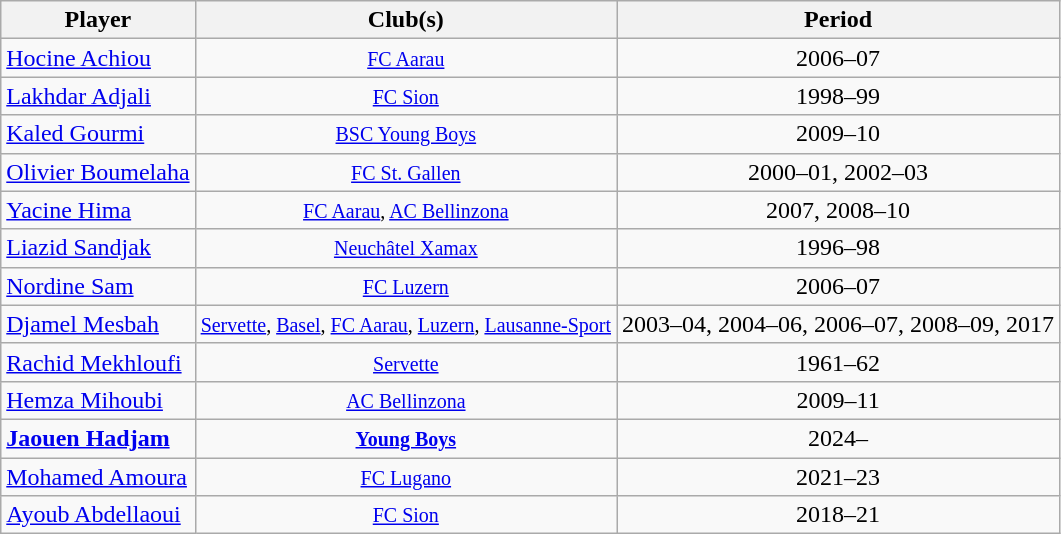<table class="wikitable collapsible collapsed" style="text-align:center">
<tr>
<th scope="col">Player</th>
<th scope="col" class="unsortable">Club(s)</th>
<th scope="col">Period</th>
</tr>
<tr>
<td align="left"><a href='#'>Hocine Achiou</a></td>
<td><small><a href='#'>FC Aarau</a></small></td>
<td>2006–07</td>
</tr>
<tr>
<td align="left"><a href='#'>Lakhdar Adjali</a></td>
<td><small><a href='#'>FC Sion</a></small></td>
<td>1998–99</td>
</tr>
<tr>
<td align="left"><a href='#'>Kaled Gourmi</a></td>
<td><small><a href='#'>BSC Young Boys</a></small></td>
<td>2009–10</td>
</tr>
<tr>
<td align="left"><a href='#'>Olivier Boumelaha</a></td>
<td><small><a href='#'>FC St. Gallen</a></small></td>
<td>2000–01, 2002–03</td>
</tr>
<tr>
<td align="left"><a href='#'>Yacine Hima</a></td>
<td><small><a href='#'>FC Aarau</a>, <a href='#'>AC Bellinzona</a></small></td>
<td>2007, 2008–10</td>
</tr>
<tr>
<td align="left"><a href='#'>Liazid Sandjak</a></td>
<td><small><a href='#'>Neuchâtel Xamax</a></small></td>
<td>1996–98</td>
</tr>
<tr>
<td align="left"><a href='#'>Nordine Sam</a></td>
<td><small><a href='#'>FC Luzern</a></small></td>
<td>2006–07</td>
</tr>
<tr>
<td align="left"><a href='#'>Djamel Mesbah</a></td>
<td><small><a href='#'>Servette</a>, <a href='#'>Basel</a>, <a href='#'>FC Aarau</a>, <a href='#'>Luzern</a>, <a href='#'>Lausanne-Sport</a></small></td>
<td>2003–04, 2004–06, 2006–07, 2008–09, 2017</td>
</tr>
<tr>
<td align="left"><a href='#'>Rachid Mekhloufi</a></td>
<td><small><a href='#'>Servette</a></small></td>
<td>1961–62</td>
</tr>
<tr>
<td align="left"><a href='#'>Hemza Mihoubi</a></td>
<td><small><a href='#'>AC Bellinzona</a></small></td>
<td>2009–11</td>
</tr>
<tr>
<td align="left"><strong><a href='#'>Jaouen Hadjam</a></strong></td>
<td><small><strong><a href='#'>Young Boys</a></strong></small></td>
<td>2024–</td>
</tr>
<tr>
<td align="left"><a href='#'>Mohamed Amoura</a></td>
<td><small><a href='#'>FC Lugano</a></small></td>
<td>2021–23</td>
</tr>
<tr>
<td align="left"><a href='#'>Ayoub Abdellaoui</a></td>
<td><small><a href='#'>FC Sion</a></small></td>
<td>2018–21</td>
</tr>
</table>
